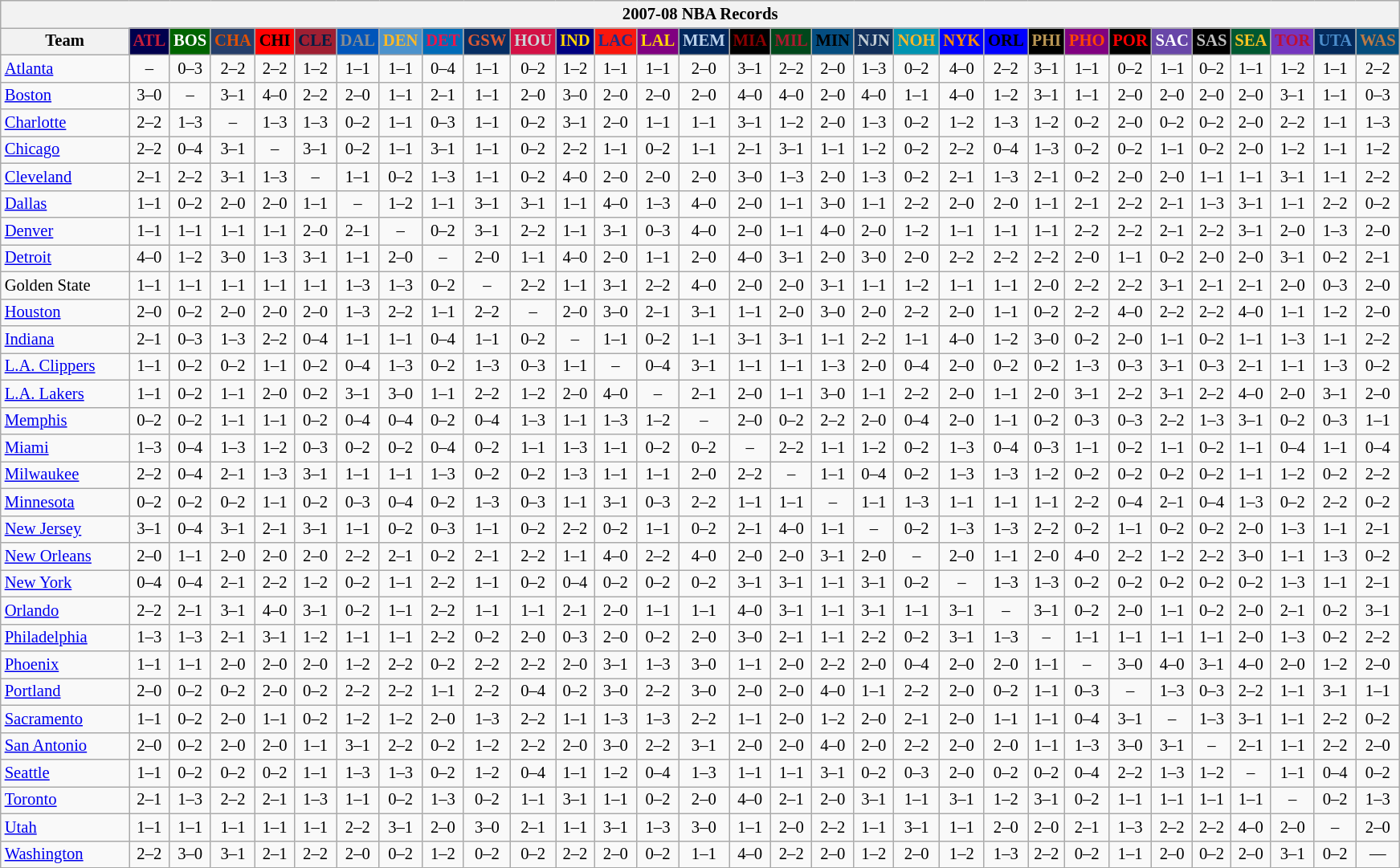<table class="wikitable mw-collapsible mw-collapsed" style="font-size:86%; text-align:center;">
<tr>
<th colspan=31>2007-08 NBA Records</th>
</tr>
<tr>
<th width=100>Team</th>
<th style="background:#00004d;color:#C41E3a;width=35">ATL</th>
<th style="background:#006400;color:#FFFFFF;width=35">BOS</th>
<th style="background:#253E6A;color:#DF5106;width=35">CHA</th>
<th style="background:#FF0000;color:#000000;width=35">CHI</th>
<th style="background:#9F1F32;color:#001D43;width=35">CLE</th>
<th style="background:#0055BA;color:#898D8F;width=35">DAL</th>
<th style="background:#4C92CC;color:#FDB827;width=35">DEN</th>
<th style="background:#006BB7;color:#ED164B;width=35">DET</th>
<th style="background:#072E63;color:#DC5A34;width=35">GSW</th>
<th style="background:#D31145;color:#CBD4D8;width=35">HOU</th>
<th style="background:#000080;color:#FFD700;width=35">IND</th>
<th style="background:#F9160D;color:#1A2E8B;width=35">LAC</th>
<th style="background:#800080;color:#FFD700;width=35">LAL</th>
<th style="background:#00265B;color:#BAD1EB;width=35">MEM</th>
<th style="background:#000000;color:#8B0000;width=35">MIA</th>
<th style="background:#00471B;color:#AC1A2F;width=35">MIL</th>
<th style="background:#044D80;color:#000000;width=35">MIN</th>
<th style="background:#12305B;color:#C4CED4;width=35">NJN</th>
<th style="background:#0093B1;color:#FDB827;width=35">NOH</th>
<th style="background:#0000FF;color:#FF8C00;width=35">NYK</th>
<th style="background:#0000FF;color:#000000;width=35">ORL</th>
<th style="background:#000000;color:#BB9754;width=35">PHI</th>
<th style="background:#800080;color:#FF4500;width=35">PHO</th>
<th style="background:#000000;color:#FF0000;width=35">POR</th>
<th style="background:#6846A8;color:#FFFFFF;width=35">SAC</th>
<th style="background:#000000;color:#C0C0C0;width=35">SAS</th>
<th style="background:#005831;color:#FFC322;width=35">SEA</th>
<th style="background:#7436BF;color:#BE0F34;width=35">TOR</th>
<th style="background:#042A5C;color:#4C8ECC;width=35">UTA</th>
<th style="background:#044D7D;color:#BC7A44;width=35">WAS</th>
</tr>
<tr>
<td style="text-align:left;"><a href='#'>Atlanta</a></td>
<td>–</td>
<td>0–3</td>
<td>2–2</td>
<td>2–2</td>
<td>1–2</td>
<td>1–1</td>
<td>1–1</td>
<td>0–4</td>
<td>1–1</td>
<td>0–2</td>
<td>1–2</td>
<td>1–1</td>
<td>1–1</td>
<td>2–0</td>
<td>3–1</td>
<td>2–2</td>
<td>2–0</td>
<td>1–3</td>
<td>0–2</td>
<td>4–0</td>
<td>2–2</td>
<td>3–1</td>
<td>1–1</td>
<td>0–2</td>
<td>1–1</td>
<td>0–2</td>
<td>1–1</td>
<td>1–2</td>
<td>1–1</td>
<td>2–2</td>
</tr>
<tr>
<td style="text-align:left;"><a href='#'>Boston</a></td>
<td>3–0</td>
<td>–</td>
<td>3–1</td>
<td>4–0</td>
<td>2–2</td>
<td>2–0</td>
<td>1–1</td>
<td>2–1</td>
<td>1–1</td>
<td>2–0</td>
<td>3–0</td>
<td>2–0</td>
<td>2–0</td>
<td>2–0</td>
<td>4–0</td>
<td>4–0</td>
<td>2–0</td>
<td>4–0</td>
<td>1–1</td>
<td>4–0</td>
<td>1–2</td>
<td>3–1</td>
<td>1–1</td>
<td>2–0</td>
<td>2–0</td>
<td>2–0</td>
<td>2–0</td>
<td>3–1</td>
<td>1–1</td>
<td>0–3</td>
</tr>
<tr>
<td style="text-align:left;"><a href='#'>Charlotte</a></td>
<td>2–2</td>
<td>1–3</td>
<td>–</td>
<td>1–3</td>
<td>1–3</td>
<td>0–2</td>
<td>1–1</td>
<td>0–3</td>
<td>1–1</td>
<td>0–2</td>
<td>3–1</td>
<td>2–0</td>
<td>1–1</td>
<td>1–1</td>
<td>3–1</td>
<td>1–2</td>
<td>2–0</td>
<td>1–3</td>
<td>0–2</td>
<td>1–2</td>
<td>1–3</td>
<td>1–2</td>
<td>0–2</td>
<td>2–0</td>
<td>0–2</td>
<td>0–2</td>
<td>2–0</td>
<td>2–2</td>
<td>1–1</td>
<td>1–3</td>
</tr>
<tr>
<td style="text-align:left;"><a href='#'>Chicago</a></td>
<td>2–2</td>
<td>0–4</td>
<td>3–1</td>
<td>–</td>
<td>3–1</td>
<td>0–2</td>
<td>1–1</td>
<td>3–1</td>
<td>1–1</td>
<td>0–2</td>
<td>2–2</td>
<td>1–1</td>
<td>0–2</td>
<td>1–1</td>
<td>2–1</td>
<td>3–1</td>
<td>1–1</td>
<td>1–2</td>
<td>0–2</td>
<td>2–2</td>
<td>0–4</td>
<td>1–3</td>
<td>0–2</td>
<td>0–2</td>
<td>1–1</td>
<td>0–2</td>
<td>2–0</td>
<td>1–2</td>
<td>1–1</td>
<td>1–2</td>
</tr>
<tr>
<td style="text-align:left;"><a href='#'>Cleveland</a></td>
<td>2–1</td>
<td>2–2</td>
<td>3–1</td>
<td>1–3</td>
<td>–</td>
<td>1–1</td>
<td>0–2</td>
<td>1–3</td>
<td>1–1</td>
<td>0–2</td>
<td>4–0</td>
<td>2–0</td>
<td>2–0</td>
<td>2–0</td>
<td>3–0</td>
<td>1–3</td>
<td>2–0</td>
<td>1–3</td>
<td>0–2</td>
<td>2–1</td>
<td>1–3</td>
<td>2–1</td>
<td>0–2</td>
<td>2–0</td>
<td>2–0</td>
<td>1–1</td>
<td>1–1</td>
<td>3–1</td>
<td>1–1</td>
<td>2–2</td>
</tr>
<tr>
<td style="text-align:left;"><a href='#'>Dallas</a></td>
<td>1–1</td>
<td>0–2</td>
<td>2–0</td>
<td>2–0</td>
<td>1–1</td>
<td>–</td>
<td>1–2</td>
<td>1–1</td>
<td>3–1</td>
<td>3–1</td>
<td>1–1</td>
<td>4–0</td>
<td>1–3</td>
<td>4–0</td>
<td>2–0</td>
<td>1–1</td>
<td>3–0</td>
<td>1–1</td>
<td>2–2</td>
<td>2–0</td>
<td>2–0</td>
<td>1–1</td>
<td>2–1</td>
<td>2–2</td>
<td>2–1</td>
<td>1–3</td>
<td>3–1</td>
<td>1–1</td>
<td>2–2</td>
<td>0–2</td>
</tr>
<tr>
<td style="text-align:left;"><a href='#'>Denver</a></td>
<td>1–1</td>
<td>1–1</td>
<td>1–1</td>
<td>1–1</td>
<td>2–0</td>
<td>2–1</td>
<td>–</td>
<td>0–2</td>
<td>3–1</td>
<td>2–2</td>
<td>1–1</td>
<td>3–1</td>
<td>0–3</td>
<td>4–0</td>
<td>2–0</td>
<td>1–1</td>
<td>4–0</td>
<td>2–0</td>
<td>1–2</td>
<td>1–1</td>
<td>1–1</td>
<td>1–1</td>
<td>2–2</td>
<td>2–2</td>
<td>2–1</td>
<td>2–2</td>
<td>3–1</td>
<td>2–0</td>
<td>1–3</td>
<td>2–0</td>
</tr>
<tr>
<td style="text-align:left;"><a href='#'>Detroit</a></td>
<td>4–0</td>
<td>1–2</td>
<td>3–0</td>
<td>1–3</td>
<td>3–1</td>
<td>1–1</td>
<td>2–0</td>
<td>–</td>
<td>2–0</td>
<td>1–1</td>
<td>4–0</td>
<td>2–0</td>
<td>1–1</td>
<td>2–0</td>
<td>4–0</td>
<td>3–1</td>
<td>2–0</td>
<td>3–0</td>
<td>2–0</td>
<td>2–2</td>
<td>2–2</td>
<td>2–2</td>
<td>2–0</td>
<td>1–1</td>
<td>0–2</td>
<td>2–0</td>
<td>2–0</td>
<td>3–1</td>
<td>0–2</td>
<td>2–1</td>
</tr>
<tr>
<td style="text-align:left;">Golden State</td>
<td>1–1</td>
<td>1–1</td>
<td>1–1</td>
<td>1–1</td>
<td>1–1</td>
<td>1–3</td>
<td>1–3</td>
<td>0–2</td>
<td>–</td>
<td>2–2</td>
<td>1–1</td>
<td>3–1</td>
<td>2–2</td>
<td>4–0</td>
<td>2–0</td>
<td>2–0</td>
<td>3–1</td>
<td>1–1</td>
<td>1–2</td>
<td>1–1</td>
<td>1–1</td>
<td>2–0</td>
<td>2–2</td>
<td>2–2</td>
<td>3–1</td>
<td>2–1</td>
<td>2–1</td>
<td>2–0</td>
<td>0–3</td>
<td>2–0</td>
</tr>
<tr>
<td style="text-align:left;"><a href='#'>Houston</a></td>
<td>2–0</td>
<td>0–2</td>
<td>2–0</td>
<td>2–0</td>
<td>2–0</td>
<td>1–3</td>
<td>2–2</td>
<td>1–1</td>
<td>2–2</td>
<td>–</td>
<td>2–0</td>
<td>3–0</td>
<td>2–1</td>
<td>3–1</td>
<td>1–1</td>
<td>2–0</td>
<td>3–0</td>
<td>2–0</td>
<td>2–2</td>
<td>2–0</td>
<td>1–1</td>
<td>0–2</td>
<td>2–2</td>
<td>4–0</td>
<td>2–2</td>
<td>2–2</td>
<td>4–0</td>
<td>1–1</td>
<td>1–2</td>
<td>2–0</td>
</tr>
<tr>
<td style="text-align:left;"><a href='#'>Indiana</a></td>
<td>2–1</td>
<td>0–3</td>
<td>1–3</td>
<td>2–2</td>
<td>0–4</td>
<td>1–1</td>
<td>1–1</td>
<td>0–4</td>
<td>1–1</td>
<td>0–2</td>
<td>–</td>
<td>1–1</td>
<td>0–2</td>
<td>1–1</td>
<td>3–1</td>
<td>3–1</td>
<td>1–1</td>
<td>2–2</td>
<td>1–1</td>
<td>4–0</td>
<td>1–2</td>
<td>3–0</td>
<td>0–2</td>
<td>2–0</td>
<td>1–1</td>
<td>0–2</td>
<td>1–1</td>
<td>1–3</td>
<td>1–1</td>
<td>2–2</td>
</tr>
<tr>
<td style="text-align:left;"><a href='#'>L.A. Clippers</a></td>
<td>1–1</td>
<td>0–2</td>
<td>0–2</td>
<td>1–1</td>
<td>0–2</td>
<td>0–4</td>
<td>1–3</td>
<td>0–2</td>
<td>1–3</td>
<td>0–3</td>
<td>1–1</td>
<td>–</td>
<td>0–4</td>
<td>3–1</td>
<td>1–1</td>
<td>1–1</td>
<td>1–3</td>
<td>2–0</td>
<td>0–4</td>
<td>2–0</td>
<td>0–2</td>
<td>0–2</td>
<td>1–3</td>
<td>0–3</td>
<td>3–1</td>
<td>0–3</td>
<td>2–1</td>
<td>1–1</td>
<td>1–3</td>
<td>0–2</td>
</tr>
<tr>
<td style="text-align:left;"><a href='#'>L.A. Lakers</a></td>
<td>1–1</td>
<td>0–2</td>
<td>1–1</td>
<td>2–0</td>
<td>0–2</td>
<td>3–1</td>
<td>3–0</td>
<td>1–1</td>
<td>2–2</td>
<td>1–2</td>
<td>2–0</td>
<td>4–0</td>
<td>–</td>
<td>2–1</td>
<td>2–0</td>
<td>1–1</td>
<td>3–0</td>
<td>1–1</td>
<td>2–2</td>
<td>2–0</td>
<td>1–1</td>
<td>2–0</td>
<td>3–1</td>
<td>2–2</td>
<td>3–1</td>
<td>2–2</td>
<td>4–0</td>
<td>2–0</td>
<td>3–1</td>
<td>2–0</td>
</tr>
<tr>
<td style="text-align:left;"><a href='#'>Memphis</a></td>
<td>0–2</td>
<td>0–2</td>
<td>1–1</td>
<td>1–1</td>
<td>0–2</td>
<td>0–4</td>
<td>0–4</td>
<td>0–2</td>
<td>0–4</td>
<td>1–3</td>
<td>1–1</td>
<td>1–3</td>
<td>1–2</td>
<td>–</td>
<td>2–0</td>
<td>0–2</td>
<td>2–2</td>
<td>2–0</td>
<td>0–4</td>
<td>2–0</td>
<td>1–1</td>
<td>0–2</td>
<td>0–3</td>
<td>0–3</td>
<td>2–2</td>
<td>1–3</td>
<td>3–1</td>
<td>0–2</td>
<td>0–3</td>
<td>1–1</td>
</tr>
<tr>
<td style="text-align:left;"><a href='#'>Miami</a></td>
<td>1–3</td>
<td>0–4</td>
<td>1–3</td>
<td>1–2</td>
<td>0–3</td>
<td>0–2</td>
<td>0–2</td>
<td>0–4</td>
<td>0–2</td>
<td>1–1</td>
<td>1–3</td>
<td>1–1</td>
<td>0–2</td>
<td>0–2</td>
<td>–</td>
<td>2–2</td>
<td>1–1</td>
<td>1–2</td>
<td>0–2</td>
<td>1–3</td>
<td>0–4</td>
<td>0–3</td>
<td>1–1</td>
<td>0–2</td>
<td>1–1</td>
<td>0–2</td>
<td>1–1</td>
<td>0–4</td>
<td>1–1</td>
<td>0–4</td>
</tr>
<tr>
<td style="text-align:left;"><a href='#'>Milwaukee</a></td>
<td>2–2</td>
<td>0–4</td>
<td>2–1</td>
<td>1–3</td>
<td>3–1</td>
<td>1–1</td>
<td>1–1</td>
<td>1–3</td>
<td>0–2</td>
<td>0–2</td>
<td>1–3</td>
<td>1–1</td>
<td>1–1</td>
<td>2–0</td>
<td>2–2</td>
<td>–</td>
<td>1–1</td>
<td>0–4</td>
<td>0–2</td>
<td>1–3</td>
<td>1–3</td>
<td>1–2</td>
<td>0–2</td>
<td>0–2</td>
<td>0–2</td>
<td>0–2</td>
<td>1–1</td>
<td>1–2</td>
<td>0–2</td>
<td>2–2</td>
</tr>
<tr>
<td style="text-align:left;"><a href='#'>Minnesota</a></td>
<td>0–2</td>
<td>0–2</td>
<td>0–2</td>
<td>1–1</td>
<td>0–2</td>
<td>0–3</td>
<td>0–4</td>
<td>0–2</td>
<td>1–3</td>
<td>0–3</td>
<td>1–1</td>
<td>3–1</td>
<td>0–3</td>
<td>2–2</td>
<td>1–1</td>
<td>1–1</td>
<td>–</td>
<td>1–1</td>
<td>1–3</td>
<td>1–1</td>
<td>1–1</td>
<td>1–1</td>
<td>2–2</td>
<td>0–4</td>
<td>2–1</td>
<td>0–4</td>
<td>1–3</td>
<td>0–2</td>
<td>2–2</td>
<td>0–2</td>
</tr>
<tr>
<td style="text-align:left;"><a href='#'>New Jersey</a></td>
<td>3–1</td>
<td>0–4</td>
<td>3–1</td>
<td>2–1</td>
<td>3–1</td>
<td>1–1</td>
<td>0–2</td>
<td>0–3</td>
<td>1–1</td>
<td>0–2</td>
<td>2–2</td>
<td>0–2</td>
<td>1–1</td>
<td>0–2</td>
<td>2–1</td>
<td>4–0</td>
<td>1–1</td>
<td>–</td>
<td>0–2</td>
<td>1–3</td>
<td>1–3</td>
<td>2–2</td>
<td>0–2</td>
<td>1–1</td>
<td>0–2</td>
<td>0–2</td>
<td>2–0</td>
<td>1–3</td>
<td>1–1</td>
<td>2–1</td>
</tr>
<tr>
<td style="text-align:left;"><a href='#'>New Orleans</a></td>
<td>2–0</td>
<td>1–1</td>
<td>2–0</td>
<td>2–0</td>
<td>2–0</td>
<td>2–2</td>
<td>2–1</td>
<td>0–2</td>
<td>2–1</td>
<td>2–2</td>
<td>1–1</td>
<td>4–0</td>
<td>2–2</td>
<td>4–0</td>
<td>2–0</td>
<td>2–0</td>
<td>3–1</td>
<td>2–0</td>
<td>–</td>
<td>2–0</td>
<td>1–1</td>
<td>2–0</td>
<td>4–0</td>
<td>2–2</td>
<td>1–2</td>
<td>2–2</td>
<td>3–0</td>
<td>1–1</td>
<td>1–3</td>
<td>0–2</td>
</tr>
<tr>
<td style="text-align:left;"><a href='#'>New York</a></td>
<td>0–4</td>
<td>0–4</td>
<td>2–1</td>
<td>2–2</td>
<td>1–2</td>
<td>0–2</td>
<td>1–1</td>
<td>2–2</td>
<td>1–1</td>
<td>0–2</td>
<td>0–4</td>
<td>0–2</td>
<td>0–2</td>
<td>0–2</td>
<td>3–1</td>
<td>3–1</td>
<td>1–1</td>
<td>3–1</td>
<td>0–2</td>
<td>–</td>
<td>1–3</td>
<td>1–3</td>
<td>0–2</td>
<td>0–2</td>
<td>0–2</td>
<td>0–2</td>
<td>0–2</td>
<td>1–3</td>
<td>1–1</td>
<td>2–1</td>
</tr>
<tr>
<td style="text-align:left;"><a href='#'>Orlando</a></td>
<td>2–2</td>
<td>2–1</td>
<td>3–1</td>
<td>4–0</td>
<td>3–1</td>
<td>0–2</td>
<td>1–1</td>
<td>2–2</td>
<td>1–1</td>
<td>1–1</td>
<td>2–1</td>
<td>2–0</td>
<td>1–1</td>
<td>1–1</td>
<td>4–0</td>
<td>3–1</td>
<td>1–1</td>
<td>3–1</td>
<td>1–1</td>
<td>3–1</td>
<td>–</td>
<td>3–1</td>
<td>0–2</td>
<td>2–0</td>
<td>1–1</td>
<td>0–2</td>
<td>2–0</td>
<td>2–1</td>
<td>0–2</td>
<td>3–1</td>
</tr>
<tr>
<td style="text-align:left;"><a href='#'>Philadelphia</a></td>
<td>1–3</td>
<td>1–3</td>
<td>2–1</td>
<td>3–1</td>
<td>1–2</td>
<td>1–1</td>
<td>1–1</td>
<td>2–2</td>
<td>0–2</td>
<td>2–0</td>
<td>0–3</td>
<td>2–0</td>
<td>0–2</td>
<td>2–0</td>
<td>3–0</td>
<td>2–1</td>
<td>1–1</td>
<td>2–2</td>
<td>0–2</td>
<td>3–1</td>
<td>1–3</td>
<td>–</td>
<td>1–1</td>
<td>1–1</td>
<td>1–1</td>
<td>1–1</td>
<td>2–0</td>
<td>1–3</td>
<td>0–2</td>
<td>2–2</td>
</tr>
<tr>
<td style="text-align:left;"><a href='#'>Phoenix</a></td>
<td>1–1</td>
<td>1–1</td>
<td>2–0</td>
<td>2–0</td>
<td>2–0</td>
<td>1–2</td>
<td>2–2</td>
<td>0–2</td>
<td>2–2</td>
<td>2–2</td>
<td>2–0</td>
<td>3–1</td>
<td>1–3</td>
<td>3–0</td>
<td>1–1</td>
<td>2–0</td>
<td>2–2</td>
<td>2–0</td>
<td>0–4</td>
<td>2–0</td>
<td>2–0</td>
<td>1–1</td>
<td>–</td>
<td>3–0</td>
<td>4–0</td>
<td>3–1</td>
<td>4–0</td>
<td>2–0</td>
<td>1–2</td>
<td>2–0</td>
</tr>
<tr>
<td style="text-align:left;"><a href='#'>Portland</a></td>
<td>2–0</td>
<td>0–2</td>
<td>0–2</td>
<td>2–0</td>
<td>0–2</td>
<td>2–2</td>
<td>2–2</td>
<td>1–1</td>
<td>2–2</td>
<td>0–4</td>
<td>0–2</td>
<td>3–0</td>
<td>2–2</td>
<td>3–0</td>
<td>2–0</td>
<td>2–0</td>
<td>4–0</td>
<td>1–1</td>
<td>2–2</td>
<td>2–0</td>
<td>0–2</td>
<td>1–1</td>
<td>0–3</td>
<td>–</td>
<td>1–3</td>
<td>0–3</td>
<td>2–2</td>
<td>1–1</td>
<td>3–1</td>
<td>1–1</td>
</tr>
<tr>
<td style="text-align:left;"><a href='#'>Sacramento</a></td>
<td>1–1</td>
<td>0–2</td>
<td>2–0</td>
<td>1–1</td>
<td>0–2</td>
<td>1–2</td>
<td>1–2</td>
<td>2–0</td>
<td>1–3</td>
<td>2–2</td>
<td>1–1</td>
<td>1–3</td>
<td>1–3</td>
<td>2–2</td>
<td>1–1</td>
<td>2–0</td>
<td>1–2</td>
<td>2–0</td>
<td>2–1</td>
<td>2–0</td>
<td>1–1</td>
<td>1–1</td>
<td>0–4</td>
<td>3–1</td>
<td>–</td>
<td>1–3</td>
<td>3–1</td>
<td>1–1</td>
<td>2–2</td>
<td>0–2</td>
</tr>
<tr>
<td style="text-align:left;"><a href='#'>San Antonio</a></td>
<td>2–0</td>
<td>0–2</td>
<td>2–0</td>
<td>2–0</td>
<td>1–1</td>
<td>3–1</td>
<td>2–2</td>
<td>0–2</td>
<td>1–2</td>
<td>2–2</td>
<td>2–0</td>
<td>3–0</td>
<td>2–2</td>
<td>3–1</td>
<td>2–0</td>
<td>2–0</td>
<td>4–0</td>
<td>2–0</td>
<td>2–2</td>
<td>2–0</td>
<td>2–0</td>
<td>1–1</td>
<td>1–3</td>
<td>3–0</td>
<td>3–1</td>
<td>–</td>
<td>2–1</td>
<td>1–1</td>
<td>2–2</td>
<td>2–0</td>
</tr>
<tr>
<td style="text-align:left;"><a href='#'>Seattle</a></td>
<td>1–1</td>
<td>0–2</td>
<td>0–2</td>
<td>0–2</td>
<td>1–1</td>
<td>1–3</td>
<td>1–3</td>
<td>0–2</td>
<td>1–2</td>
<td>0–4</td>
<td>1–1</td>
<td>1–2</td>
<td>0–4</td>
<td>1–3</td>
<td>1–1</td>
<td>1–1</td>
<td>3–1</td>
<td>0–2</td>
<td>0–3</td>
<td>2–0</td>
<td>0–2</td>
<td>0–2</td>
<td>0–4</td>
<td>2–2</td>
<td>1–3</td>
<td>1–2</td>
<td>–</td>
<td>1–1</td>
<td>0–4</td>
<td>0–2</td>
</tr>
<tr>
<td style="text-align:left;"><a href='#'>Toronto</a></td>
<td>2–1</td>
<td>1–3</td>
<td>2–2</td>
<td>2–1</td>
<td>1–3</td>
<td>1–1</td>
<td>0–2</td>
<td>1–3</td>
<td>0–2</td>
<td>1–1</td>
<td>3–1</td>
<td>1–1</td>
<td>0–2</td>
<td>2–0</td>
<td>4–0</td>
<td>2–1</td>
<td>2–0</td>
<td>3–1</td>
<td>1–1</td>
<td>3–1</td>
<td>1–2</td>
<td>3–1</td>
<td>0–2</td>
<td>1–1</td>
<td>1–1</td>
<td>1–1</td>
<td>1–1</td>
<td>–</td>
<td>0–2</td>
<td>1–3</td>
</tr>
<tr>
<td style="text-align:left;"><a href='#'>Utah</a></td>
<td>1–1</td>
<td>1–1</td>
<td>1–1</td>
<td>1–1</td>
<td>1–1</td>
<td>2–2</td>
<td>3–1</td>
<td>2–0</td>
<td>3–0</td>
<td>2–1</td>
<td>1–1</td>
<td>3–1</td>
<td>1–3</td>
<td>3–0</td>
<td>1–1</td>
<td>2–0</td>
<td>2–2</td>
<td>1–1</td>
<td>3–1</td>
<td>1–1</td>
<td>2–0</td>
<td>2–0</td>
<td>2–1</td>
<td>1–3</td>
<td>2–2</td>
<td>2–2</td>
<td>4–0</td>
<td>2–0</td>
<td>–</td>
<td>2–0</td>
</tr>
<tr>
<td style="text-align:left;"><a href='#'>Washington</a></td>
<td>2–2</td>
<td>3–0</td>
<td>3–1</td>
<td>2–1</td>
<td>2–2</td>
<td>2–0</td>
<td>0–2</td>
<td>1–2</td>
<td>0–2</td>
<td>0–2</td>
<td>2–2</td>
<td>2–0</td>
<td>0–2</td>
<td>1–1</td>
<td>4–0</td>
<td>2–2</td>
<td>2–0</td>
<td>1–2</td>
<td>2–0</td>
<td>1–2</td>
<td>1–3</td>
<td>2–2</td>
<td>0–2</td>
<td>1–1</td>
<td>2–0</td>
<td>0–2</td>
<td>2–0</td>
<td>3–1</td>
<td>0–2</td>
<td>—</td>
</tr>
</table>
